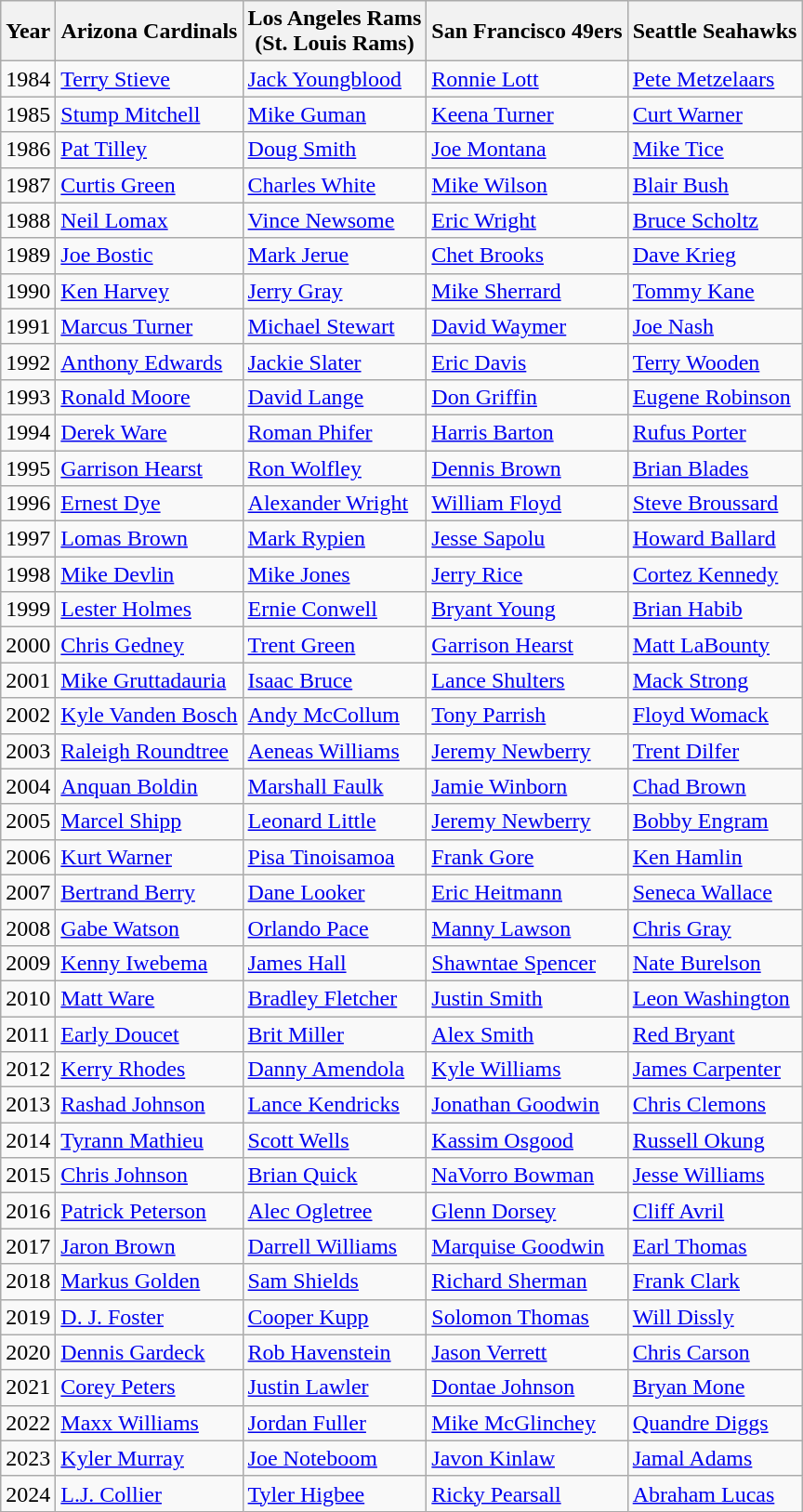<table class="wikitable">
<tr>
<th>Year</th>
<th>Arizona Cardinals</th>
<th>Los Angeles Rams<br>(St. Louis Rams)</th>
<th>San Francisco 49ers</th>
<th>Seattle Seahawks</th>
</tr>
<tr>
<td>1984</td>
<td><a href='#'>Terry Stieve</a></td>
<td><a href='#'>Jack Youngblood</a></td>
<td><a href='#'>Ronnie Lott</a></td>
<td><a href='#'>Pete Metzelaars</a></td>
</tr>
<tr>
<td>1985</td>
<td><a href='#'>Stump Mitchell</a></td>
<td><a href='#'>Mike Guman</a></td>
<td><a href='#'>Keena Turner</a></td>
<td><a href='#'>Curt Warner</a></td>
</tr>
<tr>
<td>1986</td>
<td><a href='#'>Pat Tilley</a></td>
<td><a href='#'>Doug Smith</a></td>
<td><a href='#'>Joe Montana</a></td>
<td><a href='#'>Mike Tice</a></td>
</tr>
<tr>
<td>1987</td>
<td><a href='#'>Curtis Green</a></td>
<td><a href='#'>Charles White</a></td>
<td><a href='#'>Mike Wilson</a></td>
<td><a href='#'>Blair Bush</a></td>
</tr>
<tr>
<td>1988</td>
<td><a href='#'>Neil Lomax</a></td>
<td><a href='#'>Vince Newsome</a></td>
<td><a href='#'>Eric Wright</a></td>
<td><a href='#'>Bruce Scholtz</a></td>
</tr>
<tr>
<td>1989</td>
<td><a href='#'>Joe Bostic</a></td>
<td><a href='#'>Mark Jerue</a></td>
<td><a href='#'>Chet Brooks</a></td>
<td><a href='#'>Dave Krieg</a></td>
</tr>
<tr>
<td>1990</td>
<td><a href='#'>Ken Harvey</a></td>
<td><a href='#'>Jerry Gray</a></td>
<td><a href='#'>Mike Sherrard</a></td>
<td><a href='#'>Tommy Kane</a></td>
</tr>
<tr>
<td>1991</td>
<td><a href='#'>Marcus Turner</a></td>
<td><a href='#'>Michael Stewart</a></td>
<td><a href='#'>David Waymer</a></td>
<td><a href='#'>Joe Nash</a></td>
</tr>
<tr>
<td>1992</td>
<td><a href='#'>Anthony Edwards</a></td>
<td><a href='#'>Jackie Slater</a></td>
<td><a href='#'>Eric Davis</a></td>
<td><a href='#'>Terry Wooden</a></td>
</tr>
<tr>
<td>1993</td>
<td><a href='#'>Ronald Moore</a></td>
<td><a href='#'>David Lange</a></td>
<td><a href='#'>Don Griffin</a></td>
<td><a href='#'>Eugene Robinson</a></td>
</tr>
<tr>
<td>1994</td>
<td><a href='#'>Derek Ware</a></td>
<td><a href='#'>Roman Phifer</a></td>
<td><a href='#'>Harris Barton</a></td>
<td><a href='#'>Rufus Porter</a></td>
</tr>
<tr>
<td>1995</td>
<td><a href='#'>Garrison Hearst</a></td>
<td><a href='#'>Ron Wolfley</a></td>
<td><a href='#'>Dennis Brown</a></td>
<td><a href='#'>Brian Blades</a></td>
</tr>
<tr>
<td>1996</td>
<td><a href='#'>Ernest Dye</a></td>
<td><a href='#'>Alexander Wright</a></td>
<td><a href='#'>William Floyd</a></td>
<td><a href='#'>Steve Broussard</a></td>
</tr>
<tr>
<td>1997</td>
<td><a href='#'>Lomas Brown</a></td>
<td><a href='#'>Mark Rypien</a></td>
<td><a href='#'>Jesse Sapolu</a></td>
<td><a href='#'>Howard Ballard</a></td>
</tr>
<tr>
<td>1998</td>
<td><a href='#'>Mike Devlin</a></td>
<td><a href='#'>Mike Jones</a></td>
<td><a href='#'>Jerry Rice</a></td>
<td><a href='#'>Cortez Kennedy</a></td>
</tr>
<tr>
<td>1999</td>
<td><a href='#'>Lester Holmes</a></td>
<td><a href='#'>Ernie Conwell</a></td>
<td><a href='#'>Bryant Young</a></td>
<td><a href='#'>Brian Habib</a></td>
</tr>
<tr>
<td>2000</td>
<td><a href='#'>Chris Gedney</a></td>
<td><a href='#'>Trent Green</a></td>
<td><a href='#'>Garrison Hearst</a></td>
<td><a href='#'>Matt LaBounty</a></td>
</tr>
<tr>
<td>2001</td>
<td><a href='#'>Mike Gruttadauria</a></td>
<td><a href='#'>Isaac Bruce</a></td>
<td><a href='#'>Lance Shulters</a></td>
<td><a href='#'>Mack Strong</a></td>
</tr>
<tr>
<td>2002</td>
<td><a href='#'>Kyle Vanden Bosch</a></td>
<td><a href='#'>Andy McCollum</a></td>
<td><a href='#'>Tony Parrish</a></td>
<td><a href='#'>Floyd Womack</a></td>
</tr>
<tr>
<td>2003</td>
<td><a href='#'>Raleigh Roundtree</a></td>
<td><a href='#'>Aeneas Williams</a></td>
<td><a href='#'>Jeremy Newberry</a></td>
<td><a href='#'>Trent Dilfer</a></td>
</tr>
<tr>
<td>2004</td>
<td><a href='#'>Anquan Boldin</a></td>
<td><a href='#'>Marshall Faulk</a></td>
<td><a href='#'>Jamie Winborn</a></td>
<td><a href='#'>Chad Brown</a></td>
</tr>
<tr>
<td>2005</td>
<td><a href='#'>Marcel Shipp</a></td>
<td><a href='#'>Leonard Little</a></td>
<td><a href='#'>Jeremy Newberry</a></td>
<td><a href='#'>Bobby Engram</a></td>
</tr>
<tr>
<td>2006</td>
<td><a href='#'>Kurt Warner</a></td>
<td><a href='#'>Pisa Tinoisamoa</a></td>
<td><a href='#'>Frank Gore</a></td>
<td><a href='#'>Ken Hamlin</a></td>
</tr>
<tr>
<td>2007</td>
<td><a href='#'>Bertrand Berry</a></td>
<td><a href='#'>Dane Looker</a></td>
<td><a href='#'>Eric Heitmann</a></td>
<td><a href='#'>Seneca Wallace</a></td>
</tr>
<tr>
<td>2008</td>
<td><a href='#'>Gabe Watson</a></td>
<td><a href='#'>Orlando Pace</a></td>
<td><a href='#'>Manny Lawson</a></td>
<td><a href='#'>Chris Gray</a></td>
</tr>
<tr>
<td>2009</td>
<td><a href='#'>Kenny Iwebema</a></td>
<td><a href='#'>James Hall</a></td>
<td><a href='#'>Shawntae Spencer</a></td>
<td><a href='#'>Nate Burelson</a></td>
</tr>
<tr>
<td>2010</td>
<td><a href='#'>Matt Ware</a></td>
<td><a href='#'>Bradley Fletcher</a></td>
<td><a href='#'>Justin Smith</a></td>
<td><a href='#'>Leon Washington</a></td>
</tr>
<tr>
<td>2011</td>
<td><a href='#'>Early Doucet</a></td>
<td><a href='#'>Brit Miller</a></td>
<td><a href='#'>Alex Smith</a></td>
<td><a href='#'>Red Bryant</a></td>
</tr>
<tr>
<td>2012</td>
<td><a href='#'>Kerry Rhodes</a></td>
<td><a href='#'>Danny Amendola</a></td>
<td><a href='#'>Kyle Williams</a></td>
<td><a href='#'>James Carpenter</a></td>
</tr>
<tr>
<td>2013</td>
<td><a href='#'>Rashad Johnson</a></td>
<td><a href='#'>Lance Kendricks</a></td>
<td><a href='#'>Jonathan Goodwin</a></td>
<td><a href='#'>Chris Clemons</a></td>
</tr>
<tr>
<td>2014</td>
<td><a href='#'>Tyrann Mathieu</a></td>
<td><a href='#'>Scott Wells</a></td>
<td><a href='#'>Kassim Osgood</a></td>
<td><a href='#'>Russell Okung</a></td>
</tr>
<tr>
<td>2015</td>
<td><a href='#'>Chris Johnson</a></td>
<td><a href='#'>Brian Quick</a></td>
<td><a href='#'>NaVorro Bowman</a></td>
<td><a href='#'>Jesse Williams</a></td>
</tr>
<tr>
<td>2016</td>
<td><a href='#'>Patrick Peterson</a></td>
<td><a href='#'>Alec Ogletree</a></td>
<td><a href='#'>Glenn Dorsey</a></td>
<td><a href='#'>Cliff Avril</a></td>
</tr>
<tr>
<td>2017</td>
<td><a href='#'>Jaron Brown</a></td>
<td><a href='#'>Darrell Williams</a></td>
<td><a href='#'>Marquise Goodwin</a></td>
<td><a href='#'>Earl Thomas</a></td>
</tr>
<tr>
<td>2018</td>
<td><a href='#'>Markus Golden</a></td>
<td><a href='#'>Sam Shields</a></td>
<td><a href='#'>Richard Sherman</a></td>
<td><a href='#'>Frank Clark</a></td>
</tr>
<tr>
<td>2019</td>
<td><a href='#'>D. J. Foster</a></td>
<td><a href='#'>Cooper Kupp</a></td>
<td><a href='#'>Solomon Thomas</a></td>
<td><a href='#'>Will Dissly</a></td>
</tr>
<tr>
<td>2020</td>
<td><a href='#'>Dennis Gardeck</a></td>
<td><a href='#'>Rob Havenstein</a></td>
<td><a href='#'>Jason Verrett</a></td>
<td><a href='#'>Chris Carson</a></td>
</tr>
<tr>
<td>2021</td>
<td><a href='#'>Corey Peters</a></td>
<td><a href='#'>Justin Lawler</a></td>
<td><a href='#'>Dontae Johnson</a></td>
<td><a href='#'>Bryan Mone</a></td>
</tr>
<tr>
<td>2022</td>
<td><a href='#'>Maxx Williams</a></td>
<td><a href='#'>Jordan Fuller</a></td>
<td><a href='#'>Mike McGlinchey</a></td>
<td><a href='#'>Quandre Diggs</a></td>
</tr>
<tr>
<td>2023</td>
<td><a href='#'>Kyler Murray</a></td>
<td><a href='#'>Joe Noteboom</a></td>
<td><a href='#'>Javon Kinlaw</a></td>
<td><a href='#'>Jamal Adams</a></td>
</tr>
<tr>
<td>2024</td>
<td><a href='#'>L.J. Collier</a></td>
<td><a href='#'>Tyler Higbee</a></td>
<td><a href='#'>Ricky Pearsall</a></td>
<td><a href='#'>Abraham Lucas</a></td>
</tr>
</table>
